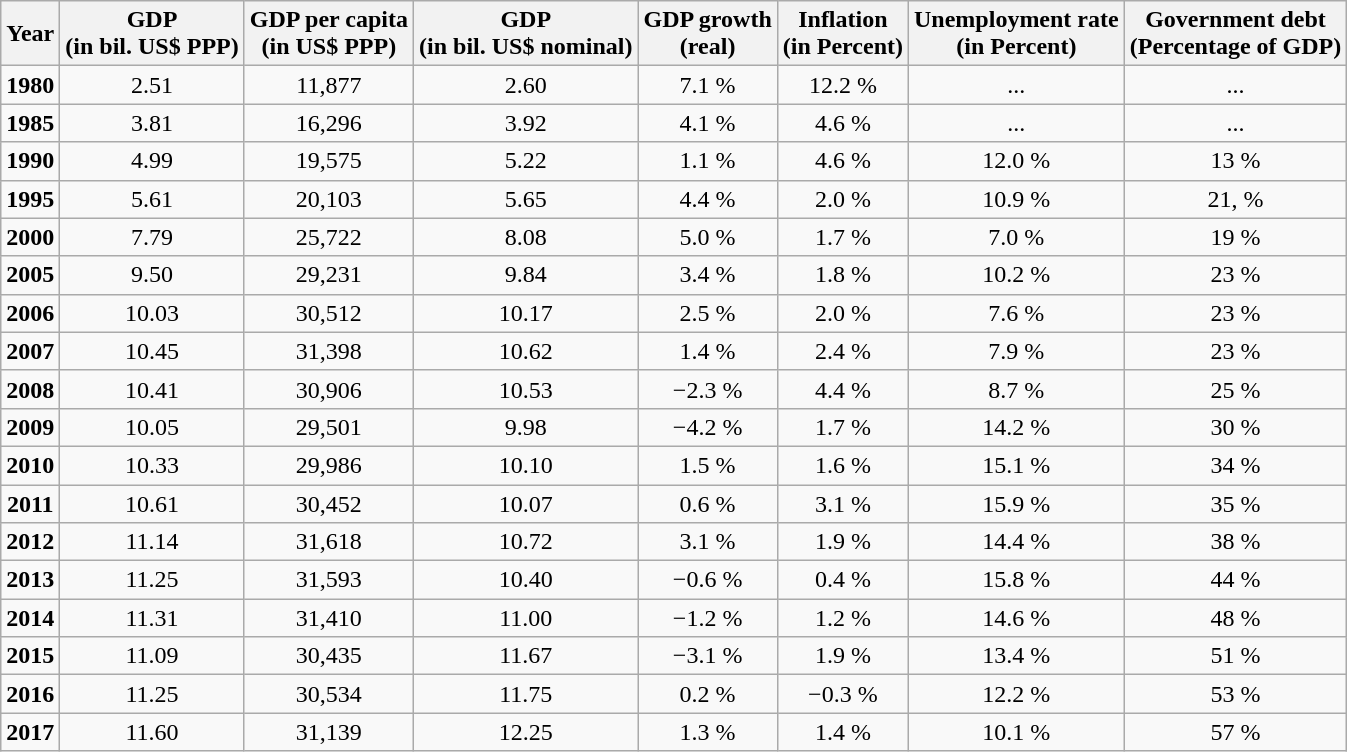<table class="wikitable" style="text-align:center; vertical-align:middle;">
<tr style="font-weight:bold;">
<th>Year</th>
<th>GDP<br>(in bil. US$ PPP)</th>
<th>GDP per capita<br>(in US$ PPP)</th>
<th>GDP<br>(in bil. US$ nominal)</th>
<th>GDP growth<br>(real)</th>
<th>Inflation<br>(in Percent)</th>
<th>Unemployment rate<br>(in Percent)</th>
<th>Government debt<br>(Percentage of GDP)</th>
</tr>
<tr>
<td style="font-weight:bold;">1980</td>
<td>2.51</td>
<td>11,877</td>
<td>2.60</td>
<td>7.1 %</td>
<td>12.2 %</td>
<td>...</td>
<td>...</td>
</tr>
<tr>
<td style="font-weight:bold;">1985</td>
<td>3.81</td>
<td>16,296</td>
<td>3.92</td>
<td>4.1 %</td>
<td>4.6 %</td>
<td>...</td>
<td>...</td>
</tr>
<tr>
<td style="font-weight:bold;">1990</td>
<td>4.99</td>
<td>19,575</td>
<td>5.22</td>
<td>1.1 %</td>
<td>4.6 %</td>
<td>12.0 %</td>
<td>13 %</td>
</tr>
<tr>
<td style="font-weight:bold;">1995</td>
<td>5.61</td>
<td>20,103</td>
<td>5.65</td>
<td>4.4 %</td>
<td>2.0 %</td>
<td>10.9 %</td>
<td>21, %</td>
</tr>
<tr>
<td style="font-weight:bold;">2000</td>
<td>7.79</td>
<td>25,722</td>
<td>8.08</td>
<td>5.0 %</td>
<td>1.7 %</td>
<td>7.0 %</td>
<td>19 %</td>
</tr>
<tr>
<td style="font-weight:bold;">2005</td>
<td>9.50</td>
<td>29,231</td>
<td>9.84</td>
<td>3.4 %</td>
<td>1.8 %</td>
<td>10.2 %</td>
<td>23 %</td>
</tr>
<tr>
<td style="font-weight:bold;">2006</td>
<td>10.03</td>
<td>30,512</td>
<td>10.17</td>
<td>2.5 %</td>
<td>2.0 %</td>
<td>7.6 %</td>
<td>23 %</td>
</tr>
<tr>
<td style="font-weight:bold;">2007</td>
<td>10.45</td>
<td>31,398</td>
<td>10.62</td>
<td>1.4 %</td>
<td>2.4 %</td>
<td>7.9 %</td>
<td>23 %</td>
</tr>
<tr>
<td style="font-weight:bold;">2008</td>
<td>10.41</td>
<td>30,906</td>
<td>10.53</td>
<td>−2.3 %</td>
<td>4.4 %</td>
<td>8.7 %</td>
<td>25 %</td>
</tr>
<tr>
<td style="font-weight:bold;">2009</td>
<td>10.05</td>
<td>29,501</td>
<td>9.98</td>
<td>−4.2 %</td>
<td>1.7 %</td>
<td>14.2 %</td>
<td>30 %</td>
</tr>
<tr>
<td style="font-weight:bold;">2010</td>
<td>10.33</td>
<td>29,986</td>
<td>10.10</td>
<td>1.5 %</td>
<td>1.6 %</td>
<td>15.1 %</td>
<td>34 %</td>
</tr>
<tr>
<td style="font-weight:bold;">2011</td>
<td>10.61</td>
<td>30,452</td>
<td>10.07</td>
<td>0.6 %</td>
<td>3.1 %</td>
<td>15.9 %</td>
<td>35 %</td>
</tr>
<tr>
<td style="font-weight:bold;">2012</td>
<td>11.14</td>
<td>31,618</td>
<td>10.72</td>
<td>3.1 %</td>
<td>1.9 %</td>
<td>14.4 %</td>
<td>38 %</td>
</tr>
<tr>
<td style="font-weight:bold;">2013</td>
<td>11.25</td>
<td>31,593</td>
<td>10.40</td>
<td>−0.6 %</td>
<td>0.4 %</td>
<td>15.8 %</td>
<td>44 %</td>
</tr>
<tr>
<td style="font-weight:bold;">2014</td>
<td>11.31</td>
<td>31,410</td>
<td>11.00</td>
<td>−1.2 %</td>
<td>1.2 %</td>
<td>14.6 %</td>
<td>48 %</td>
</tr>
<tr>
<td style="font-weight:bold;">2015</td>
<td>11.09</td>
<td>30,435</td>
<td>11.67</td>
<td>−3.1 %</td>
<td>1.9 %</td>
<td>13.4 %</td>
<td>51 %</td>
</tr>
<tr>
<td style="font-weight:bold;">2016</td>
<td>11.25</td>
<td>30,534</td>
<td>11.75</td>
<td>0.2 %</td>
<td>−0.3 %</td>
<td>12.2 %</td>
<td>53 %</td>
</tr>
<tr>
<td style="font-weight:bold;">2017</td>
<td>11.60</td>
<td>31,139</td>
<td>12.25</td>
<td>1.3 %</td>
<td>1.4 %</td>
<td>10.1 %</td>
<td>57 %</td>
</tr>
</table>
